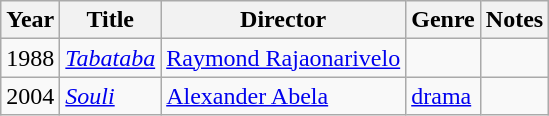<table class="wikitable sortable">
<tr>
<th>Year</th>
<th>Title</th>
<th>Director</th>
<th>Genre</th>
<th class="unsortable">Notes</th>
</tr>
<tr>
<td>1988</td>
<td><em><a href='#'>Tabataba</a></em></td>
<td><a href='#'>Raymond Rajaonarivelo</a></td>
<td></td>
<td></td>
</tr>
<tr>
<td>2004</td>
<td><em><a href='#'>Souli</a></em></td>
<td><a href='#'>Alexander Abela</a></td>
<td><a href='#'>drama</a></td>
<td></td>
</tr>
</table>
